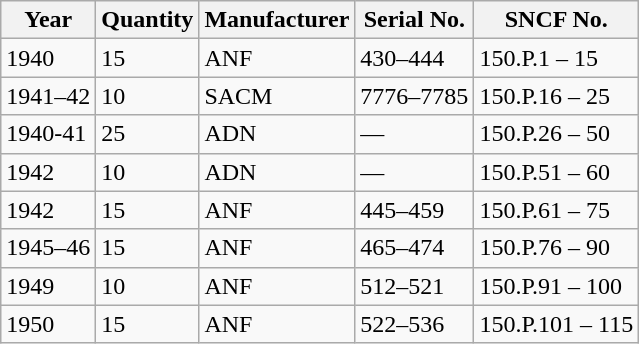<table class="wikitable" style=text-align:centre>
<tr>
<th>Year</th>
<th>Quantity</th>
<th>Manufacturer</th>
<th>Serial No.</th>
<th>SNCF No.</th>
</tr>
<tr>
<td>1940</td>
<td>15</td>
<td>ANF</td>
<td>430–444</td>
<td>150.P.1 – 15</td>
</tr>
<tr>
<td>1941–42</td>
<td>10</td>
<td>SACM</td>
<td>7776–7785</td>
<td>150.P.16 – 25</td>
</tr>
<tr>
<td>1940-41</td>
<td>25</td>
<td>ADN</td>
<td>—</td>
<td>150.P.26 – 50</td>
</tr>
<tr>
<td>1942</td>
<td>10</td>
<td>ADN</td>
<td>—</td>
<td>150.P.51 – 60</td>
</tr>
<tr>
<td>1942</td>
<td>15</td>
<td>ANF</td>
<td>445–459</td>
<td>150.P.61 – 75</td>
</tr>
<tr>
<td>1945–46</td>
<td>15</td>
<td>ANF</td>
<td>465–474</td>
<td>150.P.76 – 90</td>
</tr>
<tr>
<td>1949</td>
<td>10</td>
<td>ANF</td>
<td>512–521</td>
<td>150.P.91 – 100</td>
</tr>
<tr>
<td>1950</td>
<td>15</td>
<td>ANF</td>
<td>522–536</td>
<td>150.P.101 – 115</td>
</tr>
</table>
